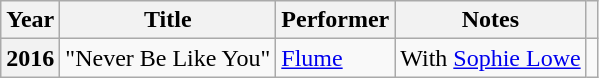<table class="wikitable plainrowheaders sortable">
<tr>
<th scope="col">Year</th>
<th scope="col">Title</th>
<th scope="col">Performer</th>
<th scope="col">Notes</th>
<th scope="col" class="unsortable"></th>
</tr>
<tr>
<th scope="row">2016</th>
<td>"Never Be Like You"</td>
<td><a href='#'>Flume</a></td>
<td>With <a href='#'>Sophie Lowe</a></td>
<td></td>
</tr>
</table>
